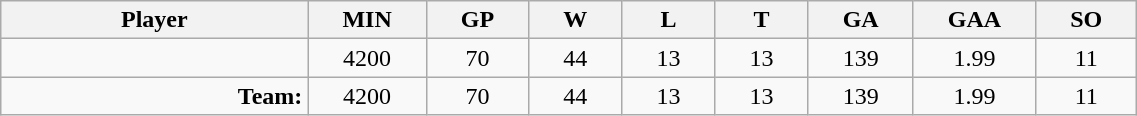<table class="wikitable sortable" width="60%">
<tr>
<th bgcolor="#DDDDFF" width="10%">Player</th>
<th width="3%" bgcolor="#DDDDFF" title="Minutes played">MIN</th>
<th width="3%" bgcolor="#DDDDFF" title="Games played in">GP</th>
<th width="3%" bgcolor="#DDDDFF" title="Wins">W</th>
<th width="3%" bgcolor="#DDDDFF"title="Losses">L</th>
<th width="3%" bgcolor="#DDDDFF" title="Ties">T</th>
<th width="3%" bgcolor="#DDDDFF" title="Goals against">GA</th>
<th width="3%" bgcolor="#DDDDFF" title="Goals against average">GAA</th>
<th width="3%" bgcolor="#DDDDFF"title="Shut-outs">SO</th>
</tr>
<tr align="center">
<td align="right"></td>
<td>4200</td>
<td>70</td>
<td>44</td>
<td>13</td>
<td>13</td>
<td>139</td>
<td>1.99</td>
<td>11</td>
</tr>
<tr align="center">
<td align="right"><strong>Team:</strong></td>
<td>4200</td>
<td>70</td>
<td>44</td>
<td>13</td>
<td>13</td>
<td>139</td>
<td>1.99</td>
<td>11</td>
</tr>
</table>
